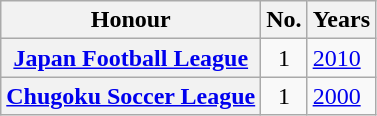<table class="wikitable plainrowheaders">
<tr>
<th scope=col>Honour</th>
<th scope=col>No.</th>
<th scope=col>Years</th>
</tr>
<tr>
<th scope=row><a href='#'>Japan Football League</a></th>
<td align="center">1</td>
<td><a href='#'>2010</a></td>
</tr>
<tr>
<th scope=row><a href='#'>Chugoku Soccer League</a></th>
<td align="center">1</td>
<td><a href='#'>2000</a></td>
</tr>
</table>
